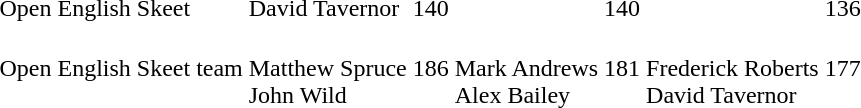<table>
<tr>
<td>Open English Skeet</td>
<td>David Tavernor <br> </td>
<td>140</td>
<td></td>
<td>140</td>
<td></td>
<td>136</td>
</tr>
<tr>
<td>Open English Skeet team</td>
<td> <br> Matthew Spruce <br> John Wild</td>
<td>186</td>
<td> <br> Mark Andrews <br> Alex Bailey</td>
<td>181</td>
<td> <br> Frederick Roberts <br> David Tavernor</td>
<td>177</td>
</tr>
</table>
